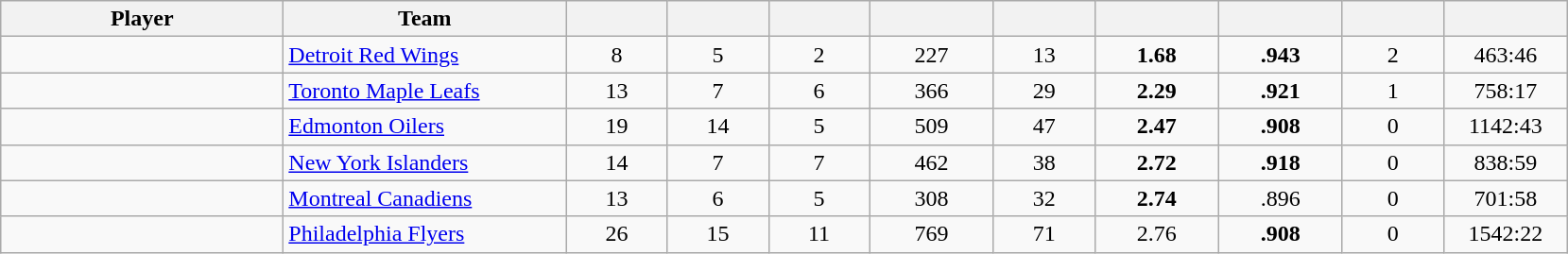<table style="padding:3px; border-spacing:0; text-align:center;" class="wikitable sortable">
<tr>
<th style="width:12em">Player</th>
<th style="width:12em">Team</th>
<th style="width:4em"></th>
<th style="width:4em"></th>
<th style="width:4em"></th>
<th style="width:5em"></th>
<th style="width:4em"></th>
<th style="width:5em"></th>
<th style="width:5em"></th>
<th style="width:4em"></th>
<th style="width:5em"></th>
</tr>
<tr>
<td align=left></td>
<td align=left><a href='#'>Detroit Red Wings</a></td>
<td>8</td>
<td>5</td>
<td>2</td>
<td>227</td>
<td>13</td>
<td><strong>1.68</strong></td>
<td><strong>.943</strong></td>
<td>2</td>
<td> 463:46</td>
</tr>
<tr>
<td align=left></td>
<td align=left><a href='#'>Toronto Maple Leafs</a></td>
<td>13</td>
<td>7</td>
<td>6</td>
<td>366</td>
<td>29</td>
<td><strong>2.29</strong></td>
<td><strong>.921</strong></td>
<td>1</td>
<td> 758:17</td>
</tr>
<tr>
<td align=left></td>
<td align=left><a href='#'>Edmonton Oilers</a></td>
<td>19</td>
<td>14</td>
<td>5</td>
<td>509</td>
<td>47</td>
<td><strong>2.47</strong></td>
<td><strong>.908</strong></td>
<td>0</td>
<td> 1142:43</td>
</tr>
<tr>
<td align=left></td>
<td align=left><a href='#'>New York Islanders</a></td>
<td>14</td>
<td>7</td>
<td>7</td>
<td>462</td>
<td>38</td>
<td><strong>2.72</strong></td>
<td><strong>.918</strong></td>
<td>0</td>
<td> 838:59</td>
</tr>
<tr>
<td align=left></td>
<td align=left><a href='#'>Montreal Canadiens</a></td>
<td>13</td>
<td>6</td>
<td>5</td>
<td>308</td>
<td>32</td>
<td><strong>2.74</strong></td>
<td>.896</td>
<td>0</td>
<td> 701:58</td>
</tr>
<tr>
<td align=left></td>
<td align=left><a href='#'>Philadelphia Flyers</a></td>
<td>26</td>
<td>15</td>
<td>11</td>
<td>769</td>
<td>71</td>
<td>2.76</td>
<td><strong>.908</strong></td>
<td>0</td>
<td> 1542:22</td>
</tr>
</table>
